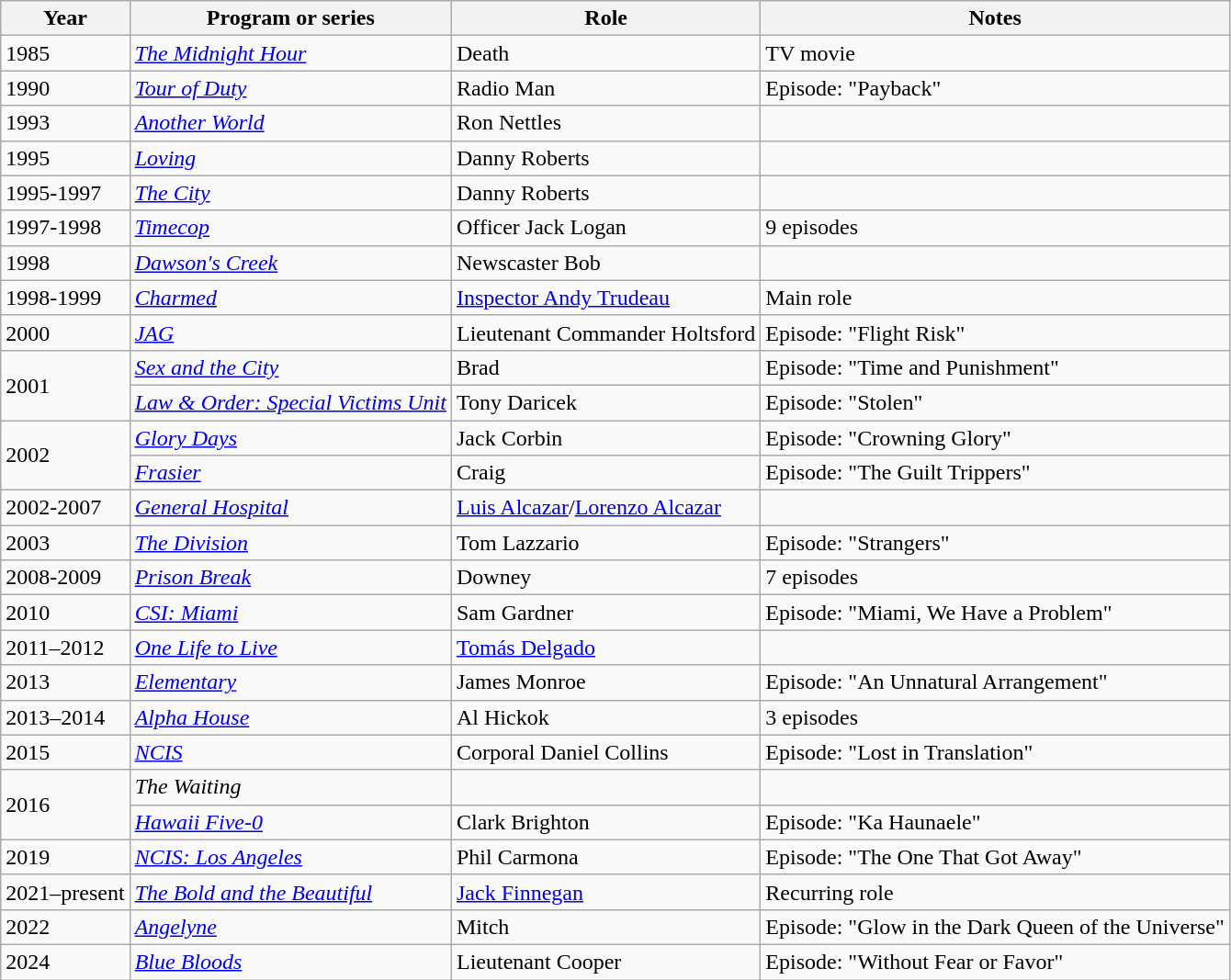<table class="wikitable">
<tr>
<th>Year</th>
<th>Program or series</th>
<th>Role</th>
<th>Notes</th>
</tr>
<tr>
<td>1985</td>
<td><em><a href='#'>The Midnight Hour</a></em></td>
<td>Death</td>
<td>TV movie</td>
</tr>
<tr>
<td>1990</td>
<td><em><a href='#'>Tour of Duty</a></em></td>
<td>Radio Man</td>
<td>Episode: "Payback"</td>
</tr>
<tr>
<td>1993</td>
<td><em><a href='#'>Another World</a></em></td>
<td>Ron Nettles</td>
<td></td>
</tr>
<tr>
<td>1995</td>
<td><em><a href='#'>Loving</a></em></td>
<td>Danny Roberts</td>
<td></td>
</tr>
<tr>
<td>1995-1997</td>
<td><em><a href='#'>The City</a></em></td>
<td>Danny Roberts</td>
<td></td>
</tr>
<tr>
<td>1997-1998</td>
<td><em><a href='#'>Timecop</a></em></td>
<td>Officer Jack Logan</td>
<td>9 episodes</td>
</tr>
<tr>
<td>1998</td>
<td><em><a href='#'>Dawson's Creek</a></em></td>
<td>Newscaster Bob</td>
<td></td>
</tr>
<tr>
<td>1998-1999</td>
<td><em><a href='#'>Charmed</a></em></td>
<td><a href='#'>Inspector Andy Trudeau</a></td>
<td>Main role</td>
</tr>
<tr>
<td>2000</td>
<td><em><a href='#'>JAG</a></em></td>
<td>Lieutenant Commander Holtsford</td>
<td>Episode: "Flight Risk"</td>
</tr>
<tr>
<td rowspan=2>2001</td>
<td><em><a href='#'>Sex and the City</a></em></td>
<td>Brad</td>
<td>Episode: "Time and Punishment"</td>
</tr>
<tr>
<td><em><a href='#'>Law & Order: Special Victims Unit</a></em></td>
<td>Tony Daricek</td>
<td>Episode: "Stolen"</td>
</tr>
<tr>
<td rowspan=2>2002</td>
<td><em><a href='#'>Glory Days</a></em></td>
<td>Jack Corbin</td>
<td>Episode: "Crowning Glory"</td>
</tr>
<tr>
<td><em><a href='#'>Frasier</a></em></td>
<td>Craig</td>
<td>Episode: "The Guilt Trippers"</td>
</tr>
<tr>
<td>2002-2007</td>
<td><em><a href='#'>General Hospital</a></em></td>
<td><a href='#'>Luis Alcazar</a>/<a href='#'>Lorenzo Alcazar</a></td>
<td></td>
</tr>
<tr>
<td>2003</td>
<td><em><a href='#'>The Division</a></em></td>
<td>Tom Lazzario</td>
<td>Episode: "Strangers"</td>
</tr>
<tr>
<td>2008-2009</td>
<td><em><a href='#'>Prison Break</a></em></td>
<td>Downey</td>
<td>7 episodes</td>
</tr>
<tr>
<td>2010</td>
<td><em><a href='#'>CSI: Miami</a></em></td>
<td>Sam Gardner</td>
<td>Episode: "Miami, We Have a Problem"</td>
</tr>
<tr>
<td>2011–2012</td>
<td><em><a href='#'>One Life to Live</a></em></td>
<td><a href='#'>Tomás Delgado</a></td>
<td></td>
</tr>
<tr>
<td>2013</td>
<td><em><a href='#'>Elementary</a></em></td>
<td>James Monroe</td>
<td>Episode: "An Unnatural Arrangement"</td>
</tr>
<tr>
<td>2013–2014</td>
<td><em><a href='#'>Alpha House</a></em></td>
<td>Al Hickok</td>
<td>3 episodes</td>
</tr>
<tr>
<td>2015</td>
<td><em><a href='#'>NCIS</a></em></td>
<td>Corporal Daniel Collins</td>
<td>Episode: "Lost in Translation"</td>
</tr>
<tr>
<td rowspan=2>2016</td>
<td><em>The Waiting</em></td>
<td></td>
<td></td>
</tr>
<tr>
<td><em><a href='#'>Hawaii Five-0</a></em></td>
<td>Clark Brighton</td>
<td>Episode: "Ka Haunaele"</td>
</tr>
<tr>
<td>2019</td>
<td><em><a href='#'>NCIS: Los Angeles</a></em></td>
<td>Phil Carmona</td>
<td>Episode: "The One That Got Away"</td>
</tr>
<tr>
<td>2021–present</td>
<td><em><a href='#'>The Bold and the Beautiful</a></em></td>
<td><a href='#'>Jack Finnegan</a></td>
<td>Recurring role</td>
</tr>
<tr>
<td>2022</td>
<td><em><a href='#'>Angelyne</a></em></td>
<td>Mitch</td>
<td>Episode: "Glow in the Dark Queen of the Universe"</td>
</tr>
<tr>
<td>2024</td>
<td><em><a href='#'>Blue Bloods</a></em></td>
<td>Lieutenant Cooper</td>
<td>Episode: "Without Fear or Favor"</td>
</tr>
</table>
